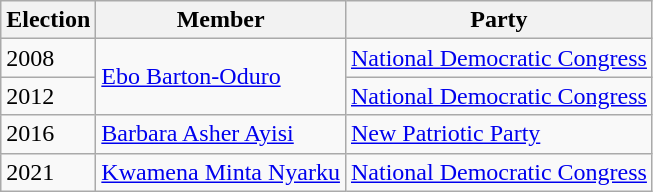<table class="wikitable">
<tr>
<th>Election</th>
<th>Member</th>
<th>Party</th>
</tr>
<tr>
<td>2008</td>
<td rowspan="2"><a href='#'>Ebo Barton-Oduro</a></td>
<td><a href='#'>National Democratic Congress</a></td>
</tr>
<tr>
<td>2012</td>
<td><a href='#'>National Democratic Congress</a></td>
</tr>
<tr>
<td>2016</td>
<td><a href='#'>Barbara Asher Ayisi</a></td>
<td><a href='#'>New Patriotic Party</a></td>
</tr>
<tr>
<td>2021</td>
<td><a href='#'>Kwamena Minta Nyarku</a></td>
<td><a href='#'>National Democratic Congress</a></td>
</tr>
</table>
